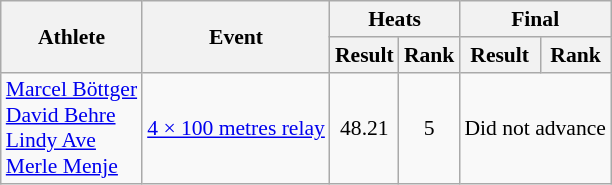<table class=wikitable style="font-size:90%">
<tr>
<th rowspan="2">Athlete</th>
<th rowspan="2">Event</th>
<th colspan="2">Heats</th>
<th colspan="2">Final</th>
</tr>
<tr>
<th>Result</th>
<th>Rank</th>
<th>Result</th>
<th>Rank</th>
</tr>
<tr align=center>
<td align=left><a href='#'>Marcel Böttger</a><br><a href='#'>David Behre</a><br><a href='#'>Lindy Ave</a><br><a href='#'>Merle Menje</a></td>
<td align=left><a href='#'>4 × 100 metres relay</a></td>
<td>48.21</td>
<td>5</td>
<td colspan=2>Did not advance</td>
</tr>
</table>
